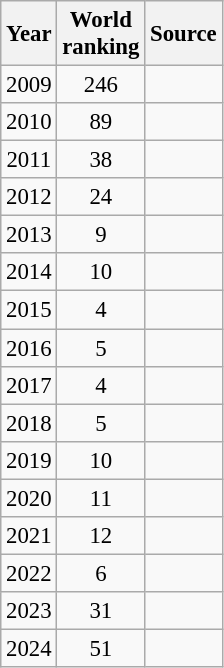<table class="wikitable" style="text-align:center; font-size: 95%;">
<tr>
<th>Year</th>
<th>World<br>ranking</th>
<th>Source</th>
</tr>
<tr>
<td>2009</td>
<td>246</td>
<td></td>
</tr>
<tr>
<td>2010</td>
<td>89</td>
<td></td>
</tr>
<tr>
<td>2011</td>
<td>38</td>
<td></td>
</tr>
<tr>
<td>2012</td>
<td>24</td>
<td></td>
</tr>
<tr>
<td>2013</td>
<td>9</td>
<td></td>
</tr>
<tr>
<td>2014</td>
<td>10</td>
<td></td>
</tr>
<tr>
<td>2015</td>
<td>4</td>
<td></td>
</tr>
<tr>
<td>2016</td>
<td>5</td>
<td></td>
</tr>
<tr>
<td>2017</td>
<td>4</td>
<td></td>
</tr>
<tr>
<td>2018</td>
<td>5</td>
<td></td>
</tr>
<tr>
<td>2019</td>
<td>10</td>
<td></td>
</tr>
<tr>
<td>2020</td>
<td>11</td>
<td></td>
</tr>
<tr>
<td>2021</td>
<td>12</td>
<td></td>
</tr>
<tr>
<td>2022</td>
<td>6</td>
<td></td>
</tr>
<tr>
<td>2023</td>
<td>31</td>
<td></td>
</tr>
<tr>
<td>2024</td>
<td>51</td>
<td></td>
</tr>
</table>
